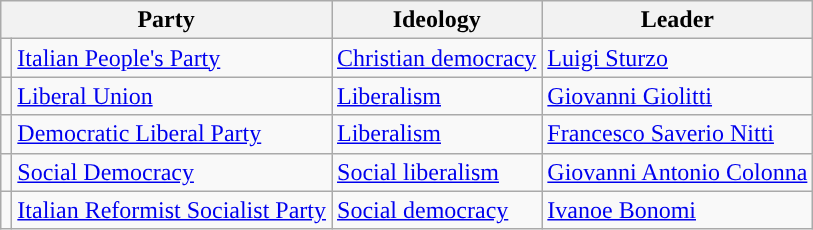<table class=wikitable style="font-size:100%">
<tr>
<th colspan=2>Party</th>
<th>Ideology</th>
<th>Leader</th>
</tr>
<tr>
<td style="color:inherit;background:"></td>
<td><a href='#'>Italian People's Party</a></td>
<td><a href='#'>Christian democracy</a></td>
<td><a href='#'>Luigi Sturzo</a></td>
</tr>
<tr>
<td style="color:inherit;background:"></td>
<td><a href='#'>Liberal Union</a></td>
<td><a href='#'>Liberalism</a></td>
<td><a href='#'>Giovanni Giolitti</a></td>
</tr>
<tr>
<td style="color:inherit;background:"></td>
<td><a href='#'>Democratic Liberal Party</a></td>
<td><a href='#'>Liberalism</a></td>
<td><a href='#'>Francesco Saverio Nitti</a></td>
</tr>
<tr>
<td style="color:inherit;background:"></td>
<td><a href='#'>Social Democracy</a></td>
<td><a href='#'>Social liberalism</a></td>
<td><a href='#'>Giovanni Antonio Colonna</a></td>
</tr>
<tr>
<td style="color:inherit;background:"></td>
<td><a href='#'>Italian Reformist Socialist Party</a></td>
<td><a href='#'>Social democracy</a></td>
<td><a href='#'>Ivanoe Bonomi</a></td>
</tr>
</table>
